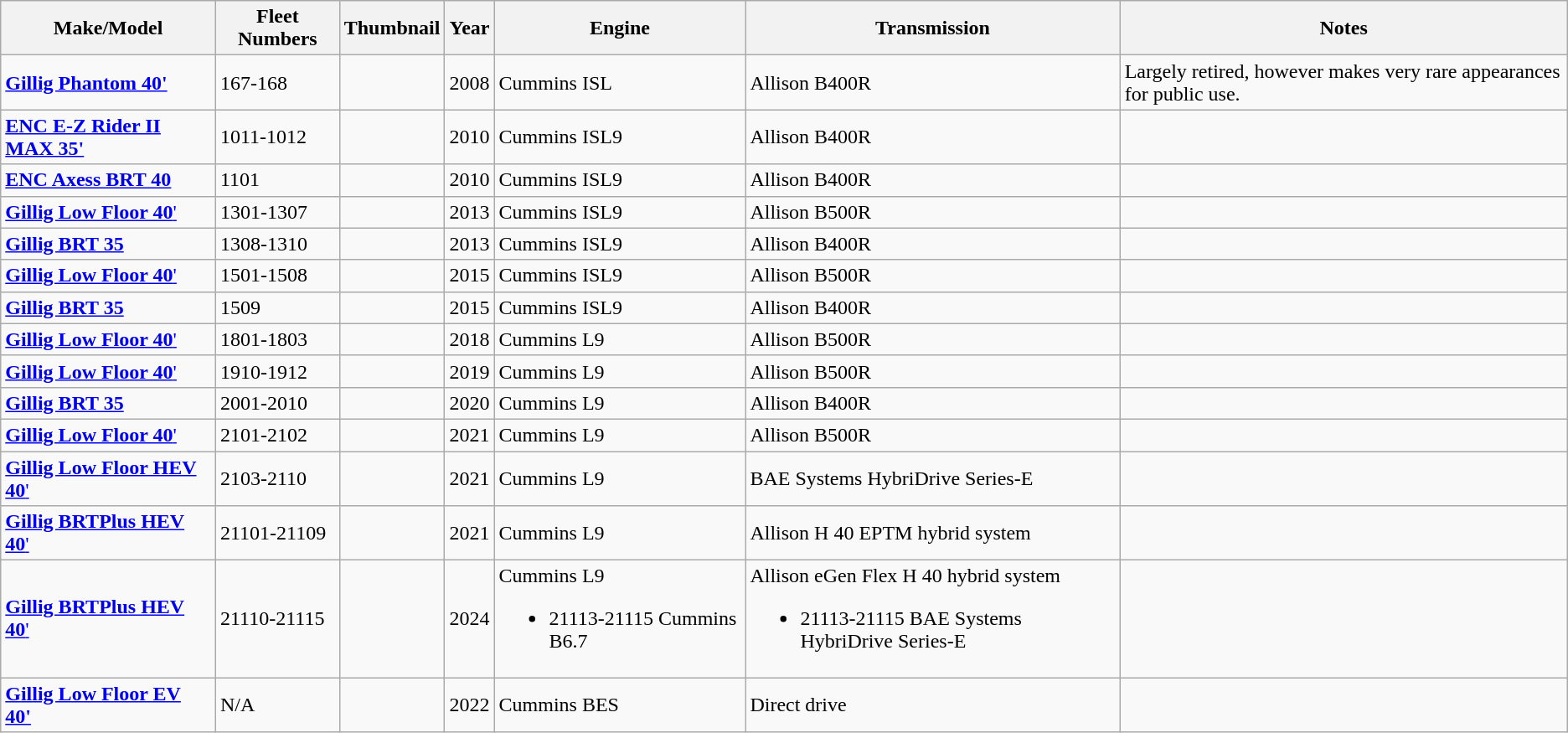<table class="wikitable">
<tr>
<th>Make/Model</th>
<th>Fleet Numbers</th>
<th>Thumbnail</th>
<th>Year</th>
<th>Engine</th>
<th>Transmission</th>
<th>Notes</th>
</tr>
<tr>
<td><strong><a href='#'>Gillig Phantom 40'</a></strong></td>
<td>167-168</td>
<td></td>
<td>2008</td>
<td>Cummins ISL</td>
<td>Allison B400R</td>
<td>Largely retired, however makes very rare appearances for public use.</td>
</tr>
<tr>
<td><strong><a href='#'>ENC E-Z Rider II MAX 35'</a></strong></td>
<td>1011-1012</td>
<td></td>
<td>2010</td>
<td>Cummins ISL9</td>
<td>Allison B400R</td>
<td></td>
</tr>
<tr>
<td><a href='#'><strong>ENC Axess BRT 40</strong></a></td>
<td>1101</td>
<td></td>
<td>2010</td>
<td>Cummins ISL9</td>
<td>Allison B400R</td>
<td></td>
</tr>
<tr>
<td><a href='#'><strong>Gillig Low Floor 40</strong>'</a></td>
<td>1301-1307</td>
<td></td>
<td>2013</td>
<td>Cummins ISL9</td>
<td>Allison B500R</td>
<td></td>
</tr>
<tr>
<td><a href='#'><strong>Gillig BRT 35</strong></a></td>
<td>1308-1310</td>
<td></td>
<td>2013</td>
<td>Cummins ISL9</td>
<td>Allison B400R</td>
<td></td>
</tr>
<tr>
<td><a href='#'><strong>Gillig Low Floor 40</strong>'</a></td>
<td>1501-1508</td>
<td></td>
<td>2015</td>
<td>Cummins ISL9</td>
<td>Allison B500R</td>
<td></td>
</tr>
<tr>
<td><a href='#'><strong>Gillig BRT 35</strong></a></td>
<td>1509</td>
<td></td>
<td>2015</td>
<td>Cummins ISL9</td>
<td>Allison B400R</td>
<td></td>
</tr>
<tr>
<td><a href='#'><strong>Gillig Low Floor 40</strong>'</a></td>
<td>1801-1803</td>
<td></td>
<td>2018</td>
<td>Cummins L9</td>
<td>Allison B500R</td>
<td></td>
</tr>
<tr>
<td><a href='#'><strong>Gillig Low Floor 40</strong>'</a></td>
<td>1910-1912</td>
<td></td>
<td>2019</td>
<td>Cummins L9</td>
<td>Allison B500R</td>
<td></td>
</tr>
<tr>
<td><a href='#'><strong>Gillig BRT 35</strong></a></td>
<td>2001-2010</td>
<td></td>
<td>2020</td>
<td>Cummins L9</td>
<td>Allison B400R</td>
<td></td>
</tr>
<tr>
<td><a href='#'><strong>Gillig Low Floor 40</strong>'</a></td>
<td>2101-2102</td>
<td></td>
<td>2021</td>
<td>Cummins L9</td>
<td>Allison B500R</td>
<td></td>
</tr>
<tr>
<td><a href='#'><strong>Gillig Low Floor HEV 40</strong>'</a></td>
<td>2103-2110</td>
<td></td>
<td>2021</td>
<td>Cummins L9</td>
<td>BAE Systems HybriDrive Series-E</td>
<td></td>
</tr>
<tr>
<td><a href='#'><strong>Gillig BRTPlus HEV 40</strong>'</a></td>
<td>21101-21109</td>
<td></td>
<td>2021</td>
<td>Cummins L9</td>
<td>Allison H 40 EPTM hybrid system</td>
<td></td>
</tr>
<tr>
<td><a href='#'><strong>Gillig BRTPlus HEV 40</strong>'</a></td>
<td>21110-21115</td>
<td></td>
<td>2024</td>
<td>Cummins L9<br><ul><li>21113-21115 Cummins B6.7</li></ul></td>
<td>Allison eGen Flex H 40 hybrid system<br><ul><li>21113-21115 BAE Systems HybriDrive Series-E</li></ul></td>
<td></td>
</tr>
<tr>
<td><strong><a href='#'>Gillig Low Floor EV 40'</a></strong></td>
<td>N/A</td>
<td></td>
<td>2022</td>
<td>Cummins BES</td>
<td>Direct drive</td>
<td></td>
</tr>
</table>
